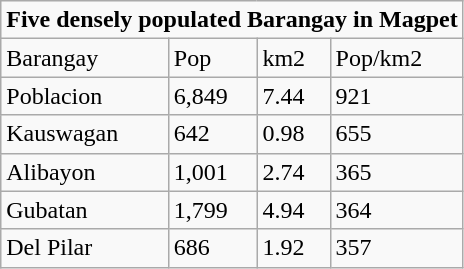<table class="wikitable">
<tr>
<td colspan="4"><strong>Five densely populated Barangay in Magpet</strong></td>
</tr>
<tr>
<td>Barangay</td>
<td>Pop</td>
<td>km2</td>
<td>Pop/km2</td>
</tr>
<tr>
<td>Poblacion</td>
<td>6,849</td>
<td>7.44</td>
<td>921</td>
</tr>
<tr>
<td>Kauswagan</td>
<td>642</td>
<td>0.98</td>
<td>655</td>
</tr>
<tr>
<td>Alibayon</td>
<td>1,001</td>
<td>2.74</td>
<td>365</td>
</tr>
<tr>
<td>Gubatan</td>
<td>1,799</td>
<td>4.94</td>
<td>364</td>
</tr>
<tr>
<td>Del Pilar</td>
<td>686</td>
<td>1.92</td>
<td>357</td>
</tr>
</table>
